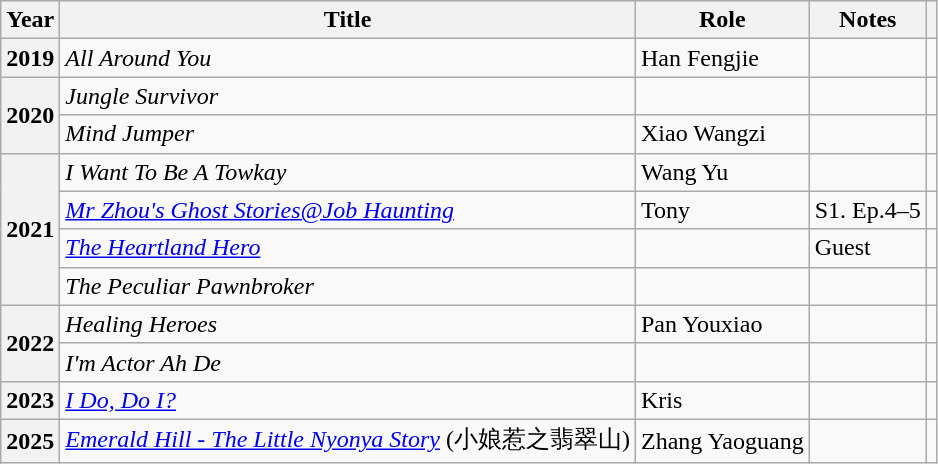<table class="wikitable sortable plainrowheaders">
<tr>
<th scope="col">Year</th>
<th scope="col">Title</th>
<th scope="col">Role</th>
<th scope="col" class="unsortable">Notes</th>
<th scope="col" class="unsortable"></th>
</tr>
<tr>
<th scope="row">2019</th>
<td><em>All Around You</em></td>
<td>Han Fengjie</td>
<td></td>
<td></td>
</tr>
<tr>
<th scope="row" rowspan="2">2020</th>
<td><em>Jungle Survivor</em></td>
<td></td>
<td></td>
<td></td>
</tr>
<tr>
<td><em>Mind Jumper</em></td>
<td>Xiao Wangzi</td>
<td></td>
<td></td>
</tr>
<tr>
<th scope="row" rowspan="4">2021</th>
<td><em>I Want To Be A Towkay</em></td>
<td>Wang Yu</td>
<td></td>
<td></td>
</tr>
<tr>
<td><em><a href='#'>Mr Zhou's Ghost Stories@Job Haunting</a></em></td>
<td>Tony</td>
<td>S1. Ep.4–5</td>
<td></td>
</tr>
<tr>
<td><em><a href='#'>The Heartland Hero</a></em></td>
<td></td>
<td>Guest</td>
<td></td>
</tr>
<tr>
<td><em>The Peculiar Pawnbroker</em></td>
<td></td>
<td></td>
<td></td>
</tr>
<tr>
<th scope="row" rowspan="2">2022</th>
<td><em>Healing Heroes</em></td>
<td>Pan Youxiao</td>
<td></td>
<td></td>
</tr>
<tr>
<td><em>I'm Actor Ah De</em></td>
<td></td>
<td></td>
<td></td>
</tr>
<tr>
<th scope="row">2023</th>
<td><em><a href='#'>I Do, Do I?</a></em></td>
<td>Kris</td>
<td></td>
<td></td>
</tr>
<tr>
<th scope="row">2025</th>
<td><em><a href='#'>Emerald Hill - The Little Nyonya Story</a></em>  (小娘惹之翡翠山)</td>
<td>Zhang Yaoguang</td>
<td></td>
<td style="text-align:center"></td>
</tr>
</table>
